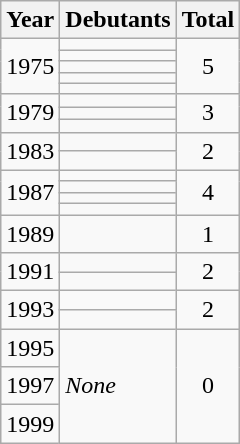<table class="wikitable">
<tr>
<th>Year</th>
<th>Debutants</th>
<th>Total</th>
</tr>
<tr>
<td rowspan=5>1975</td>
<td></td>
<td rowspan=5 align=center>5</td>
</tr>
<tr>
<td></td>
</tr>
<tr>
<td></td>
</tr>
<tr>
<td></td>
</tr>
<tr>
<td></td>
</tr>
<tr>
<td rowspan=3>1979</td>
<td></td>
<td rowspan=3 align=center>3</td>
</tr>
<tr>
<td></td>
</tr>
<tr>
<td></td>
</tr>
<tr>
<td rowspan=2>1983</td>
<td></td>
<td rowspan=2 align=center>2</td>
</tr>
<tr>
<td></td>
</tr>
<tr>
<td rowspan=4>1987</td>
<td></td>
<td rowspan=4 align=center>4</td>
</tr>
<tr>
<td></td>
</tr>
<tr>
<td></td>
</tr>
<tr>
<td></td>
</tr>
<tr>
<td>1989</td>
<td></td>
<td align=center>1</td>
</tr>
<tr>
<td rowspan=2>1991</td>
<td></td>
<td rowspan=2 align=center>2</td>
</tr>
<tr>
<td></td>
</tr>
<tr>
<td rowspan=2>1993</td>
<td></td>
<td rowspan=2 align=center>2</td>
</tr>
<tr>
<td></td>
</tr>
<tr>
<td>1995</td>
<td rowspan=3><em>None</em></td>
<td rowspan=3 align=center>0</td>
</tr>
<tr>
<td>1997</td>
</tr>
<tr>
<td>1999</td>
</tr>
</table>
